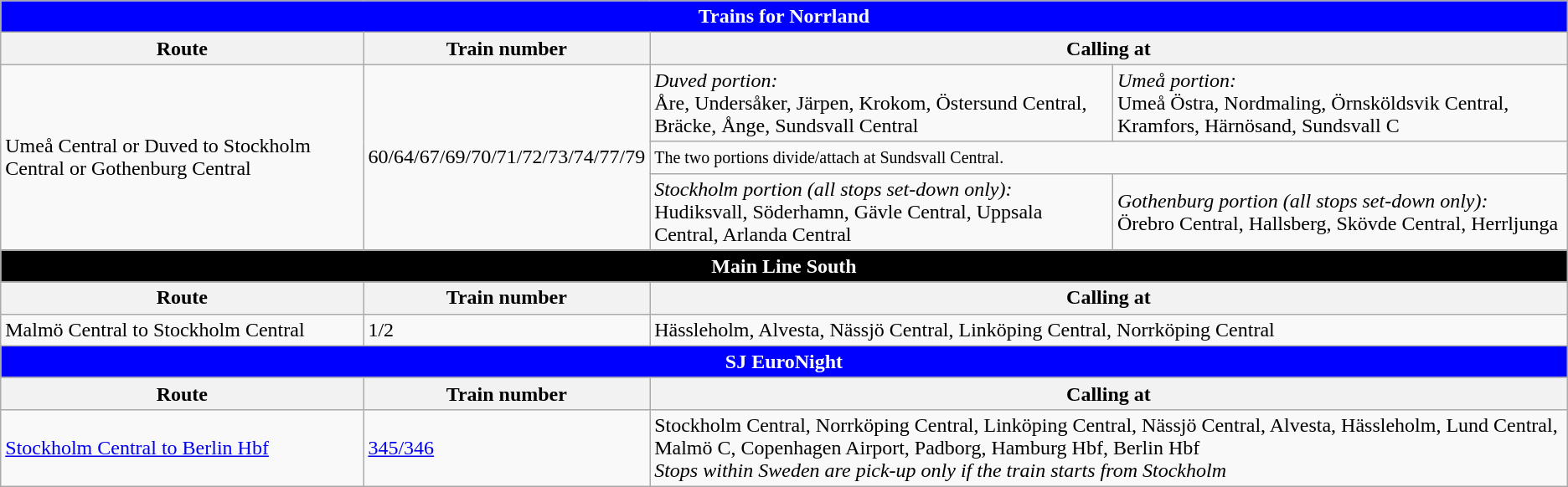<table class="wikitable">
<tr>
<th colspan="4" style="background:Blue; color:White">Trains for Norrland</th>
</tr>
<tr>
<th>Route</th>
<th>Train number</th>
<th colspan="3">Calling at</th>
</tr>
<tr>
<td rowspan="3">Umeå Central or Duved to Stockholm Central or Gothenburg Central</td>
<td rowspan="3">60/64/67/69/70/71/72/73/74/77/79</td>
<td><em>Duved portion:</em><br>Åre, Undersåker, Järpen, Krokom, Östersund Central, Bräcke, Ånge,  Sundsvall Central</td>
<td><em>Umeå portion:</em><br>Umeå Östra, Nordmaling, Örnsköldsvik Central, Kramfors, Härnösand, Sundsvall C</td>
</tr>
<tr>
<td colspan="2"><small>The two portions divide/attach at Sundsvall Central.</small></td>
</tr>
<tr>
<td><em>Stockholm portion (all stops set-down only):</em><br> Hudiksvall, Söderhamn, Gävle Central, Uppsala Central, Arlanda Central</td>
<td><em>Gothenburg portion (all stops set-down only):</em><br>Örebro Central, Hallsberg, Skövde Central, Herrljunga</td>
</tr>
<tr>
<th colspan="4" style="background:Black; color:White">Main Line South</th>
</tr>
<tr>
<th>Route</th>
<th>Train number</th>
<th colspan="3">Calling at</th>
</tr>
<tr>
<td>Malmö Central to Stockholm Central</td>
<td>1/2</td>
<td colspan="2">Hässleholm, Alvesta, Nässjö Central, Linköping Central, Norrköping Central</td>
</tr>
<tr>
<th colspan="4" style="background:blue; color:White">SJ EuroNight</th>
</tr>
<tr>
<th>Route</th>
<th>Train number</th>
<th colspan="3">Calling at</th>
</tr>
<tr>
<td><a href='#'>Stockholm Central to Berlin Hbf</a></td>
<td><a href='#'>345/346</a></td>
<td colspan="2">Stockholm Central, Norrköping Central, Linköping Central, Nässjö Central, Alvesta, Hässleholm, Lund Central, Malmö C, Copenhagen Airport, Padborg, Hamburg Hbf, Berlin Hbf<br> <em>Stops within Sweden are pick-up only if the train starts from Stockholm</em></td>
</tr>
</table>
